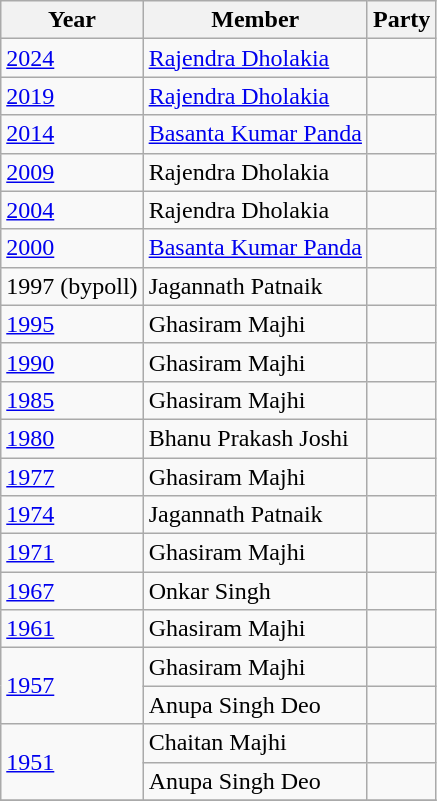<table class="wikitable sortable">
<tr>
<th>Year</th>
<th>Member</th>
<th colspan=2>Party</th>
</tr>
<tr>
<td><a href='#'>2024</a></td>
<td><a href='#'>Rajendra Dholakia</a></td>
<td></td>
</tr>
<tr>
<td><a href='#'>2019</a></td>
<td><a href='#'>Rajendra Dholakia</a></td>
<td></td>
</tr>
<tr>
<td><a href='#'>2014</a></td>
<td><a href='#'>Basanta Kumar Panda</a></td>
<td></td>
</tr>
<tr>
<td><a href='#'>2009</a></td>
<td>Rajendra Dholakia</td>
<td></td>
</tr>
<tr>
<td><a href='#'>2004</a></td>
<td>Rajendra Dholakia</td>
<td></td>
</tr>
<tr>
<td><a href='#'>2000</a></td>
<td><a href='#'>Basanta Kumar Panda</a></td>
<td></td>
</tr>
<tr>
<td>1997 (bypoll)</td>
<td>Jagannath Patnaik</td>
<td></td>
</tr>
<tr>
<td><a href='#'>1995</a></td>
<td>Ghasiram Majhi</td>
<td></td>
</tr>
<tr>
<td><a href='#'>1990</a></td>
<td>Ghasiram Majhi</td>
<td></td>
</tr>
<tr>
<td><a href='#'>1985</a></td>
<td>Ghasiram Majhi</td>
<td></td>
</tr>
<tr>
<td><a href='#'>1980</a></td>
<td>Bhanu Prakash Joshi</td>
<td></td>
</tr>
<tr>
<td><a href='#'>1977</a></td>
<td>Ghasiram Majhi</td>
<td></td>
</tr>
<tr>
<td><a href='#'>1974</a></td>
<td>Jagannath Patnaik</td>
<td></td>
</tr>
<tr>
<td><a href='#'>1971</a></td>
<td>Ghasiram Majhi</td>
<td></td>
</tr>
<tr>
<td><a href='#'>1967</a></td>
<td>Onkar Singh</td>
<td></td>
</tr>
<tr>
<td><a href='#'>1961</a></td>
<td>Ghasiram Majhi</td>
<td></td>
</tr>
<tr>
<td rowspan="2"><a href='#'>1957</a></td>
<td>Ghasiram Majhi</td>
<td></td>
</tr>
<tr>
<td>Anupa Singh Deo</td>
<td></td>
</tr>
<tr>
<td rowspan="2"><a href='#'>1951</a></td>
<td>Chaitan Majhi</td>
<td></td>
</tr>
<tr>
<td>Anupa Singh Deo</td>
<td></td>
</tr>
<tr>
</tr>
</table>
